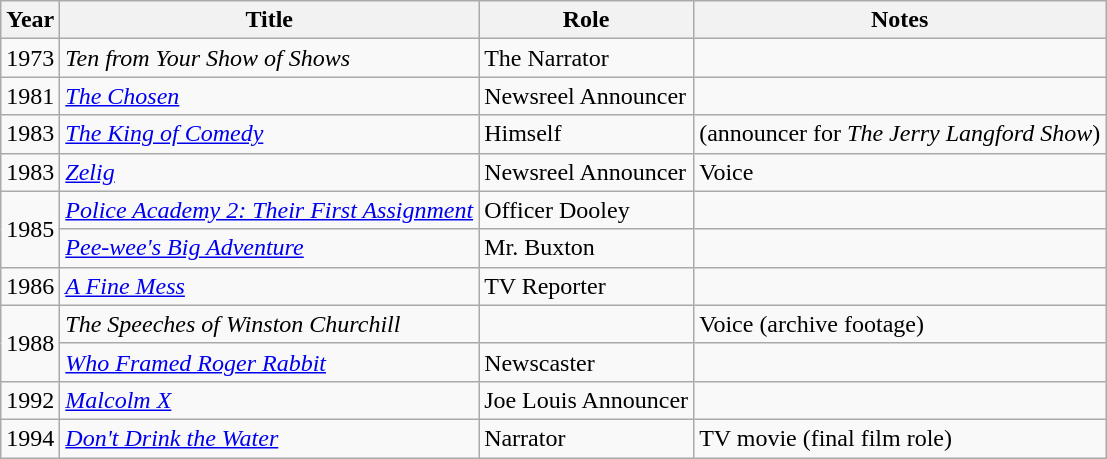<table class="wikitable">
<tr>
<th>Year</th>
<th>Title</th>
<th>Role</th>
<th>Notes</th>
</tr>
<tr>
<td>1973</td>
<td><em>Ten from Your Show of Shows</em></td>
<td>The Narrator</td>
<td></td>
</tr>
<tr>
<td>1981</td>
<td><em><a href='#'>The Chosen</a></em></td>
<td>Newsreel Announcer</td>
<td></td>
</tr>
<tr>
<td>1983</td>
<td><em><a href='#'>The King of Comedy</a></em></td>
<td>Himself</td>
<td>(announcer for <em>The Jerry Langford Show</em>)</td>
</tr>
<tr>
<td>1983</td>
<td><em><a href='#'>Zelig</a></em></td>
<td>Newsreel Announcer</td>
<td>Voice</td>
</tr>
<tr>
<td rowspan="2">1985</td>
<td><em><a href='#'>Police Academy 2: Their First Assignment</a></em></td>
<td>Officer Dooley</td>
<td></td>
</tr>
<tr>
<td><em><a href='#'>Pee-wee's Big Adventure</a></em></td>
<td>Mr. Buxton</td>
<td></td>
</tr>
<tr>
<td>1986</td>
<td><em><a href='#'>A Fine Mess</a></em></td>
<td>TV Reporter</td>
<td></td>
</tr>
<tr>
<td rowspan="2">1988</td>
<td><em>The Speeches of Winston Churchill</em></td>
<td></td>
<td>Voice (archive footage)</td>
</tr>
<tr>
<td><em><a href='#'>Who Framed Roger Rabbit</a></em></td>
<td>Newscaster</td>
<td></td>
</tr>
<tr>
<td>1992</td>
<td><em><a href='#'>Malcolm X</a></em></td>
<td>Joe Louis Announcer</td>
<td></td>
</tr>
<tr>
<td>1994</td>
<td><em><a href='#'>Don't Drink the Water</a></em></td>
<td>Narrator</td>
<td>TV movie (final film role)</td>
</tr>
</table>
